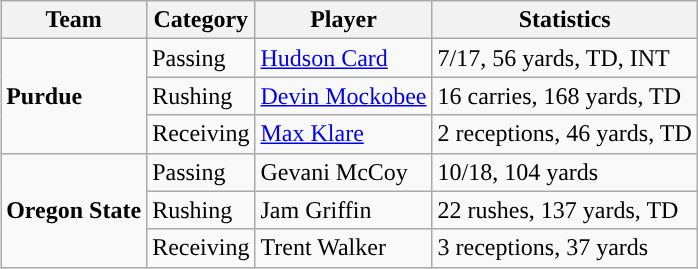<table class="wikitable" style="float: right;">
<tr>
<th>Team</th>
<th>Category</th>
<th>Player</th>
<th>Statistics</th>
</tr>
<tr>
<td rowspan=3><strong>Purdue</strong></td>
<td>Passing</td>
<td><a href='#'>Hudson Card</a></td>
<td>7/17, 56 yards, TD, INT</td>
</tr>
<tr>
<td>Rushing</td>
<td><a href='#'>Devin Mockobee</a></td>
<td>16 carries, 168 yards, TD</td>
</tr>
<tr>
<td>Receiving</td>
<td><a href='#'>Max Klare</a></td>
<td>2 receptions, 46 yards, TD</td>
</tr>
<tr>
<td rowspan=3><strong>Oregon State</strong></td>
<td>Passing</td>
<td>Gevani McCoy</td>
<td>10/18, 104 yards</td>
</tr>
<tr>
<td>Rushing</td>
<td>Jam Griffin</td>
<td>22 rushes, 137 yards, TD</td>
</tr>
<tr>
<td>Receiving</td>
<td>Trent Walker</td>
<td>3 receptions, 37 yards</td>
</tr>
</table>
